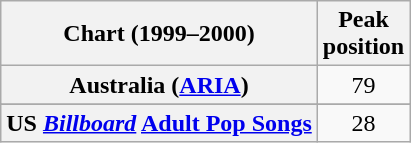<table class="wikitable sortable plainrowheaders">
<tr>
<th scope="col">Chart (1999–2000)</th>
<th scope="col">Peak<br>position</th>
</tr>
<tr>
<th scope="row">Australia (<a href='#'>ARIA</a>)</th>
<td align="center">79</td>
</tr>
<tr>
</tr>
<tr>
</tr>
<tr>
</tr>
<tr>
</tr>
<tr>
<th scope="row">US <em><a href='#'>Billboard</a></em> <a href='#'>Adult Pop Songs</a></th>
<td align="center">28</td>
</tr>
</table>
